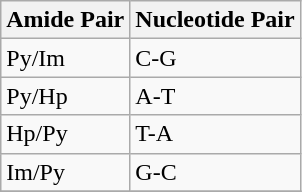<table class="wikitable" border="1">
<tr>
<th>Amide Pair</th>
<th>Nucleotide Pair</th>
</tr>
<tr>
<td>Py/Im</td>
<td>C-G</td>
</tr>
<tr>
<td>Py/Hp</td>
<td>A-T</td>
</tr>
<tr>
<td>Hp/Py</td>
<td>T-A</td>
</tr>
<tr>
<td>Im/Py</td>
<td>G-C</td>
</tr>
<tr>
</tr>
</table>
